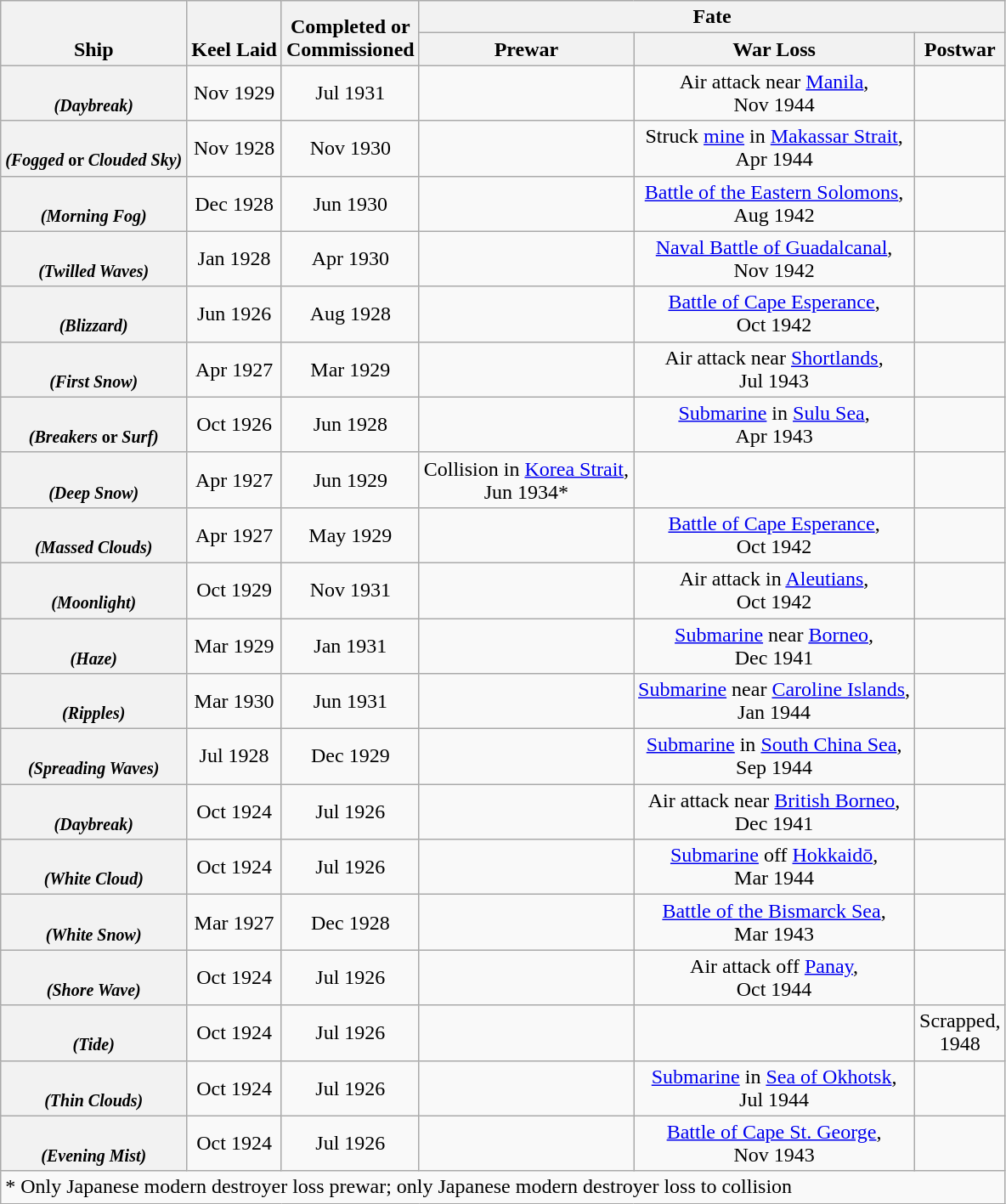<table class="wikitable plainrowheaders" style="text-align:center">
<tr valign="bottom">
<th scope="col" rowspan=2>Ship</th>
<th scope="col" rowspan=2>Keel Laid</th>
<th scope="col" rowspan=2>Completed or<br>Commissioned</th>
<th scope="row" colspan=3  style="text-align: center"><strong>Fate</strong></th>
</tr>
<tr>
<th scope="col">Prewar</th>
<th scope="col">War Loss</th>
<th scope="col">Postwar</th>
</tr>
<tr>
<th><br><small><em>(Daybreak)</em></small></th>
<td>Nov 1929</td>
<td>Jul 1931</td>
<td></td>
<td>Air attack near <a href='#'>Manila</a>,<br>Nov 1944</td>
<td></td>
</tr>
<tr>
<th><br><small><em>(Fogged</em> or <em>Clouded Sky)</em></small></th>
<td>Nov 1928</td>
<td>Nov 1930</td>
<td></td>
<td>Struck <a href='#'>mine</a> in <a href='#'>Makassar Strait</a>,<br>Apr 1944</td>
<td></td>
</tr>
<tr>
<th><br><small><em>(Morning Fog)</em></small></th>
<td>Dec 1928</td>
<td>Jun 1930</td>
<td></td>
<td><a href='#'>Battle of the Eastern Solomons</a>,<br>Aug 1942</td>
<td></td>
</tr>
<tr>
<th><br><small><em>(Twilled Waves)</em></small></th>
<td>Jan 1928</td>
<td>Apr 1930</td>
<td></td>
<td><a href='#'>Naval Battle of Guadalcanal</a>,<br>Nov 1942</td>
<td></td>
</tr>
<tr>
<th><br><small><em>(Blizzard)</em></small></th>
<td>Jun 1926</td>
<td>Aug 1928</td>
<td></td>
<td><a href='#'>Battle of Cape Esperance</a>,<br>Oct 1942</td>
<td></td>
</tr>
<tr>
<th><br><small><em>(First Snow)</em></small></th>
<td>Apr 1927</td>
<td>Mar 1929</td>
<td></td>
<td>Air attack near <a href='#'>Shortlands</a>,<br>Jul 1943</td>
<td></td>
</tr>
<tr>
<th><br><small><em>(Breakers</em> or <em>Surf)</em></small></th>
<td>Oct 1926</td>
<td>Jun 1928</td>
<td></td>
<td><a href='#'>Submarine</a> in <a href='#'>Sulu Sea</a>,<br>Apr 1943</td>
<td></td>
</tr>
<tr>
<th><br><small><em>(Deep Snow)</em></small></th>
<td>Apr 1927</td>
<td>Jun 1929</td>
<td>Collision in <a href='#'>Korea Strait</a>,<br>Jun 1934*</td>
<td></td>
<td></td>
</tr>
<tr>
<th><br><small><em>(Massed Clouds)</em></small></th>
<td>Apr 1927</td>
<td>May 1929</td>
<td></td>
<td><a href='#'>Battle of Cape Esperance</a>,<br>Oct 1942</td>
<td></td>
</tr>
<tr>
<th><br><small><em>(Moonlight)</em></small></th>
<td>Oct 1929</td>
<td>Nov 1931</td>
<td></td>
<td>Air attack in <a href='#'>Aleutians</a>,<br>Oct 1942</td>
<td></td>
</tr>
<tr>
<th><br><small><em>(Haze)</em></small></th>
<td>Mar 1929</td>
<td>Jan 1931</td>
<td></td>
<td><a href='#'>Submarine</a> near <a href='#'>Borneo</a>,<br>Dec 1941</td>
<td></td>
</tr>
<tr>
<th><br><small><em>(Ripples)</em></small></th>
<td>Mar 1930</td>
<td>Jun 1931</td>
<td></td>
<td><a href='#'>Submarine</a> near <a href='#'>Caroline Islands</a>,<br>Jan 1944</td>
<td></td>
</tr>
<tr>
<th><br><small><em>(Spreading Waves)</em></small></th>
<td>Jul 1928</td>
<td>Dec 1929</td>
<td></td>
<td><a href='#'>Submarine</a> in <a href='#'>South China Sea</a>,<br>Sep 1944</td>
<td></td>
</tr>
<tr>
<th><br><small><em>(Daybreak)</em></small></th>
<td>Oct 1924</td>
<td>Jul 1926</td>
<td></td>
<td>Air attack near <a href='#'>British Borneo</a>,<br>Dec 1941</td>
<td></td>
</tr>
<tr>
<th><br><small><em>(White Cloud)</em></small></th>
<td>Oct 1924</td>
<td>Jul 1926</td>
<td></td>
<td><a href='#'>Submarine</a> off <a href='#'>Hokkaidō</a>,<br>Mar 1944</td>
<td></td>
</tr>
<tr>
<th><br><small><em>(White Snow)</em></small></th>
<td>Mar 1927</td>
<td>Dec 1928</td>
<td></td>
<td><a href='#'>Battle of the Bismarck Sea</a>,<br>Mar 1943</td>
<td></td>
</tr>
<tr>
<th><br><small><em>(Shore Wave)</em></small></th>
<td>Oct 1924</td>
<td>Jul 1926</td>
<td></td>
<td>Air attack off <a href='#'>Panay</a>,<br>Oct 1944</td>
<td></td>
</tr>
<tr>
<th><br><small><em>(Tide)</em></small></th>
<td>Oct 1924</td>
<td>Jul 1926</td>
<td></td>
<td></td>
<td>Scrapped,<br>1948</td>
</tr>
<tr>
<th><br><small><em>(Thin Clouds)</em></small></th>
<td>Oct 1924</td>
<td>Jul 1926</td>
<td></td>
<td><a href='#'>Submarine</a> in <a href='#'>Sea of Okhotsk</a>,<br>Jul 1944</td>
<td></td>
</tr>
<tr>
<th><br><small><em>(Evening Mist)</em></small></th>
<td>Oct 1924</td>
<td>Jul 1926</td>
<td></td>
<td><a href='#'>Battle of Cape St. George</a>,<br>Nov 1943</td>
<td></td>
</tr>
<tr>
<td scope="row" colspan=12 style="text-align:left">* Only Japanese modern destroyer loss prewar; only Japanese modern destroyer loss to collision</td>
</tr>
</table>
